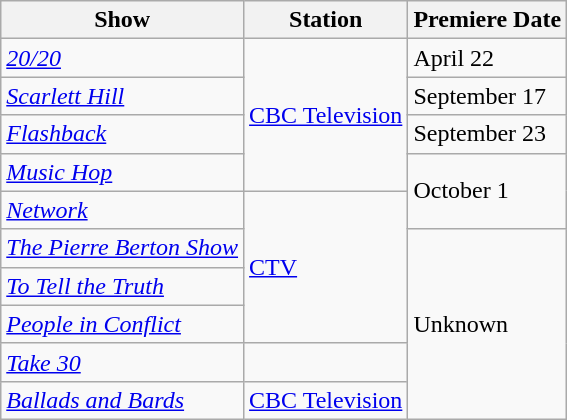<table class="wikitable">
<tr>
<th>Show</th>
<th>Station</th>
<th>Premiere Date</th>
</tr>
<tr>
<td><em><a href='#'>20/20</a></em></td>
<td rowspan="4"><a href='#'>CBC Television</a></td>
<td>April 22</td>
</tr>
<tr>
<td><em><a href='#'>Scarlett Hill</a></em></td>
<td>September 17</td>
</tr>
<tr>
<td><em><a href='#'>Flashback</a></em></td>
<td>September 23</td>
</tr>
<tr>
<td><em><a href='#'>Music Hop</a></em></td>
<td rowspan="2">October 1</td>
</tr>
<tr>
<td><em><a href='#'>Network</a></em></td>
<td rowspan="4"><a href='#'>CTV</a></td>
</tr>
<tr>
<td><em><a href='#'>The Pierre Berton Show</a></em></td>
<td rowspan="5">Unknown</td>
</tr>
<tr>
<td><em><a href='#'>To Tell the Truth</a></em></td>
</tr>
<tr>
<td><em><a href='#'>People in Conflict</a></em></td>
</tr>
<tr>
<td><em><a href='#'>Take 30</a></em></td>
</tr>
<tr>
<td><em><a href='#'>Ballads and Bards</a></em></td>
<td><a href='#'>CBC Television</a></td>
</tr>
</table>
